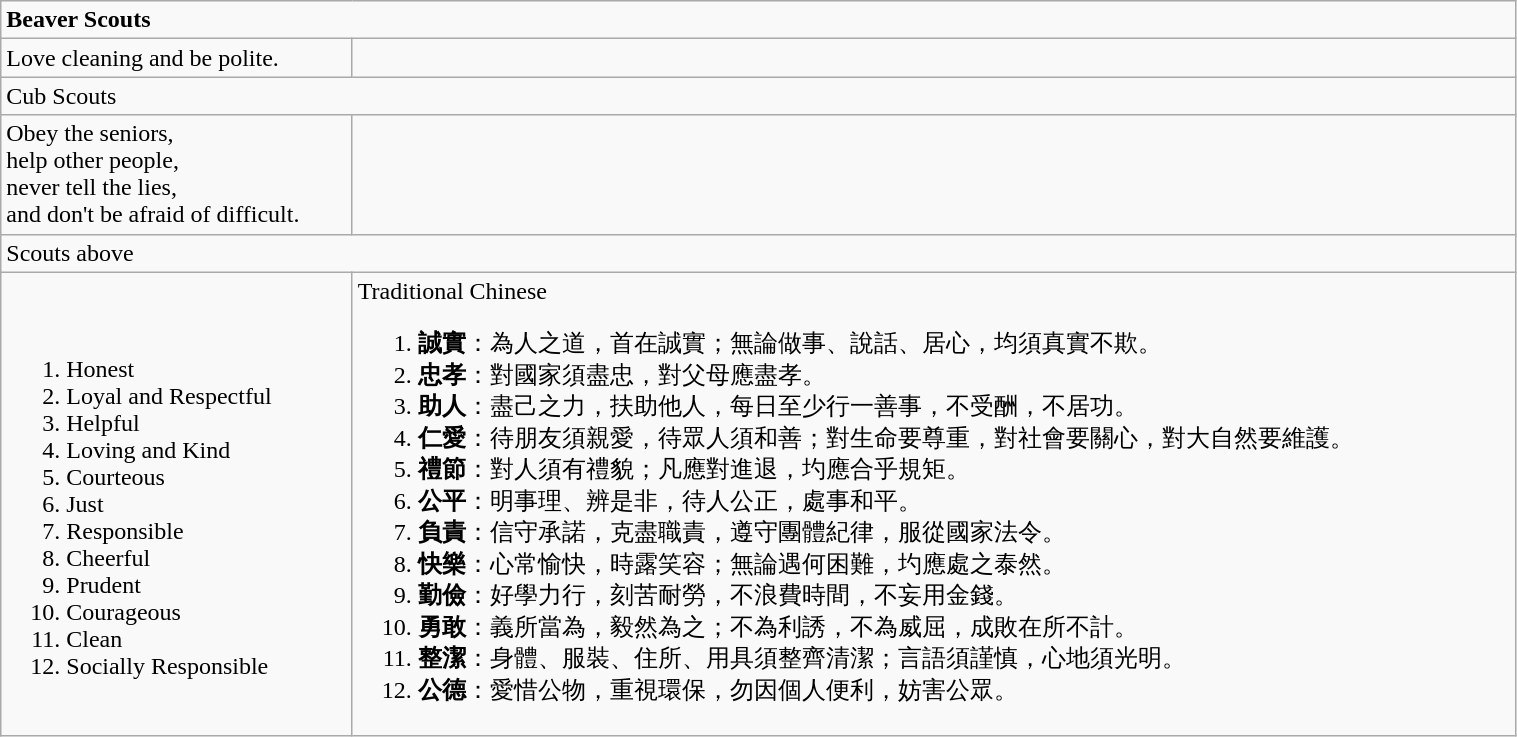<table class="wikitable" width="80%">
<tr>
<td colspan="2"><strong>Beaver Scouts</strong></td>
</tr>
<tr>
<td>Love cleaning and be polite.</td>
<td></td>
</tr>
<tr>
<td colspan="2">Cub Scouts</td>
</tr>
<tr>
<td>Obey the seniors,<br>help other people,<br>never tell the lies,<br>and don't be afraid of difficult.</td>
<td></td>
</tr>
<tr>
<td colspan="2">Scouts above</td>
</tr>
<tr>
<td><br><ol><li>Honest</li><li>Loyal and Respectful</li><li>Helpful</li><li>Loving and Kind</li><li>Courteous</li><li>Just</li><li>Responsible</li><li>Cheerful</li><li>Prudent</li><li>Courageous</li><li>Clean</li><li>Socially Responsible</li></ol></td>
<td>Traditional Chinese<br><ol><li><strong>誠實</strong>：為人之道，首在誠實；無論做事、說話、居心，均須真實不欺。</li><li><strong>忠孝</strong>：對國家須盡忠，對父母應盡孝。</li><li><strong>助人</strong>：盡己之力，扶助他人，每日至少行一善事，不受酬，不居功。</li><li><strong>仁愛</strong>：待朋友須親愛，待眾人須和善；對生命要尊重，對社會要關心，對大自然要維護。</li><li><strong>禮節</strong>：對人須有禮貌；凡應對進退，圴應合乎規矩。</li><li><strong>公平</strong>：明事理、辨是非，待人公正，處事和平。</li><li><strong>負責</strong>：信守承諾，克盡職責，遵守團體紀律，服從國家法令。</li><li><strong>快樂</strong>：心常愉快，時露笑容；無論遇何困難，圴應處之泰然。</li><li><strong>勤儉</strong>：好學力行，刻苦耐勞，不浪費時間，不妄用金錢。</li><li><strong>勇敢</strong>：義所當為，毅然為之；不為利誘，不為威屈，成敗在所不計。</li><li><strong>整潔</strong>：身體、服裝、住所、用具須整齊清潔；言語須謹慎，心地須光明。</li><li><strong>公德</strong>：愛惜公物，重視環保，勿因個人便利，妨害公眾。</li></ol></td>
</tr>
</table>
